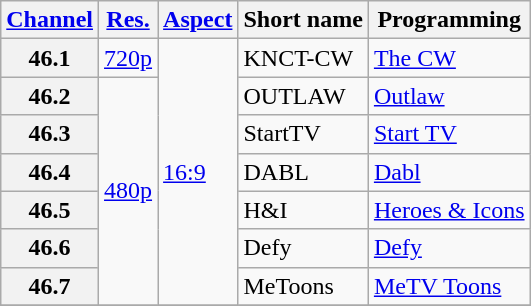<table class="wikitable">
<tr>
<th scope = "col"><a href='#'>Channel</a></th>
<th scope = "col"><a href='#'>Res.</a></th>
<th scope = "col"><a href='#'>Aspect</a></th>
<th scope = "col">Short name</th>
<th scope = "col">Programming</th>
</tr>
<tr>
<th scope = "row">46.1</th>
<td><a href='#'>720p</a></td>
<td rowspan=7><a href='#'>16:9</a></td>
<td>KNCT-CW</td>
<td><a href='#'>The CW</a></td>
</tr>
<tr>
<th scope = "row">46.2</th>
<td rowspan=6><a href='#'>480p</a></td>
<td>OUTLAW</td>
<td><a href='#'>Outlaw</a></td>
</tr>
<tr>
<th scope = "row">46.3</th>
<td>StartTV</td>
<td><a href='#'>Start TV</a></td>
</tr>
<tr>
<th scope = "row">46.4</th>
<td>DABL</td>
<td><a href='#'>Dabl</a></td>
</tr>
<tr>
<th scope = "row">46.5</th>
<td>H&I</td>
<td><a href='#'>Heroes & Icons</a></td>
</tr>
<tr>
<th scope = "row">46.6</th>
<td>Defy</td>
<td><a href='#'>Defy</a></td>
</tr>
<tr>
<th scope = "row">46.7</th>
<td>MeToons</td>
<td><a href='#'>MeTV Toons</a></td>
</tr>
<tr>
</tr>
</table>
